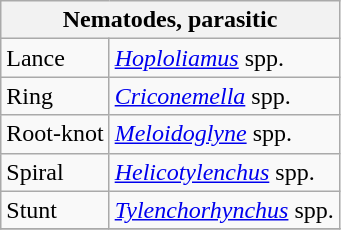<table class="wikitable" style="clear">
<tr>
<th colspan=2><strong>Nematodes, parasitic</strong><br></th>
</tr>
<tr>
<td>Lance</td>
<td><em><a href='#'>Hoploliamus</a></em> spp.</td>
</tr>
<tr>
<td>Ring</td>
<td><em><a href='#'>Criconemella</a></em> spp.</td>
</tr>
<tr>
<td>Root-knot</td>
<td><em><a href='#'>Meloidoglyne</a></em> spp.</td>
</tr>
<tr>
<td>Spiral</td>
<td><em><a href='#'>Helicotylenchus</a></em> spp.</td>
</tr>
<tr>
<td>Stunt</td>
<td><em><a href='#'>Tylenchorhynchus</a></em> spp.</td>
</tr>
<tr>
</tr>
</table>
